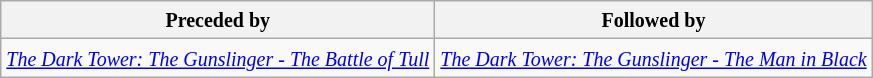<table class="wikitable">
<tr>
<th><small><strong>Preceded by</strong></small></th>
<th><small><strong>Followed by</strong></small></th>
</tr>
<tr>
<td><small><em><a href='#'>The Dark Tower: The Gunslinger - The Battle of Tull</a></em></small></td>
<td><small><em><a href='#'>The Dark Tower: The Gunslinger - The Man in Black</a></em></small></td>
</tr>
</table>
